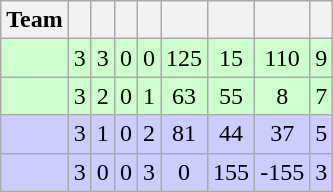<table class="wikitable" style="text-align: center;">
<tr>
<th>Team</th>
<th></th>
<th></th>
<th></th>
<th></th>
<th></th>
<th></th>
<th></th>
<th></th>
</tr>
<tr bgcolor="ccffcc">
<td align="left"></td>
<td>3</td>
<td>3</td>
<td>0</td>
<td>0</td>
<td>125</td>
<td>15</td>
<td>110</td>
<td>9</td>
</tr>
<tr bgcolor="ccffcc">
<td align="left"></td>
<td>3</td>
<td>2</td>
<td>0</td>
<td>1</td>
<td>63</td>
<td>55</td>
<td>8</td>
<td>7</td>
</tr>
<tr bgcolor="ccccff">
<td align="left"></td>
<td>3</td>
<td>1</td>
<td>0</td>
<td>2</td>
<td>81</td>
<td>44</td>
<td>37</td>
<td>5</td>
</tr>
<tr bgcolor="ccccff">
<td align="left"></td>
<td>3</td>
<td>0</td>
<td>0</td>
<td>3</td>
<td>0</td>
<td>155</td>
<td>-155</td>
<td>3</td>
</tr>
</table>
